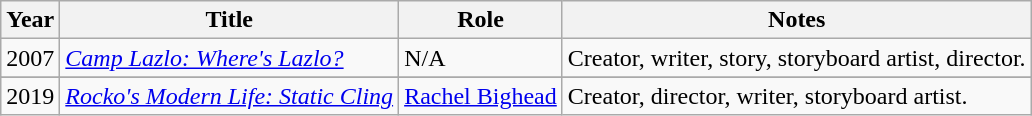<table class="wikitable sortable">
<tr>
<th>Year</th>
<th>Title</th>
<th>Role</th>
<th>Notes</th>
</tr>
<tr>
<td>2007</td>
<td><em><a href='#'>Camp Lazlo: Where's Lazlo?</a></em></td>
<td>N/A</td>
<td>Creator, writer, story, storyboard artist, director.</td>
</tr>
<tr>
</tr>
<tr>
<td>2019<br></td>
<td><em><a href='#'>Rocko's Modern Life: Static Cling</a></em></td>
<td><a href='#'>Rachel Bighead</a></td>
<td>Creator, director, writer, storyboard artist.</td>
</tr>
</table>
